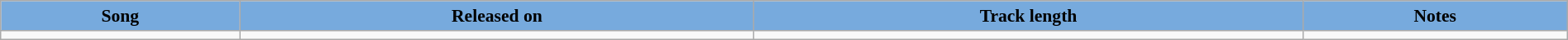<table class="wikitable" style="margin:0.5em auto; clear:both; font-size:.9em; text-align:center; width:100%">
<tr>
<th style="background: #7ad;">Song</th>
<th style="background: #7ad;">Released on</th>
<th style="background: #7ad;">Track length</th>
<th style="background: #7ad;">Notes</th>
</tr>
<tr>
<td></td>
<td></td>
<td></td>
<td></td>
</tr>
</table>
